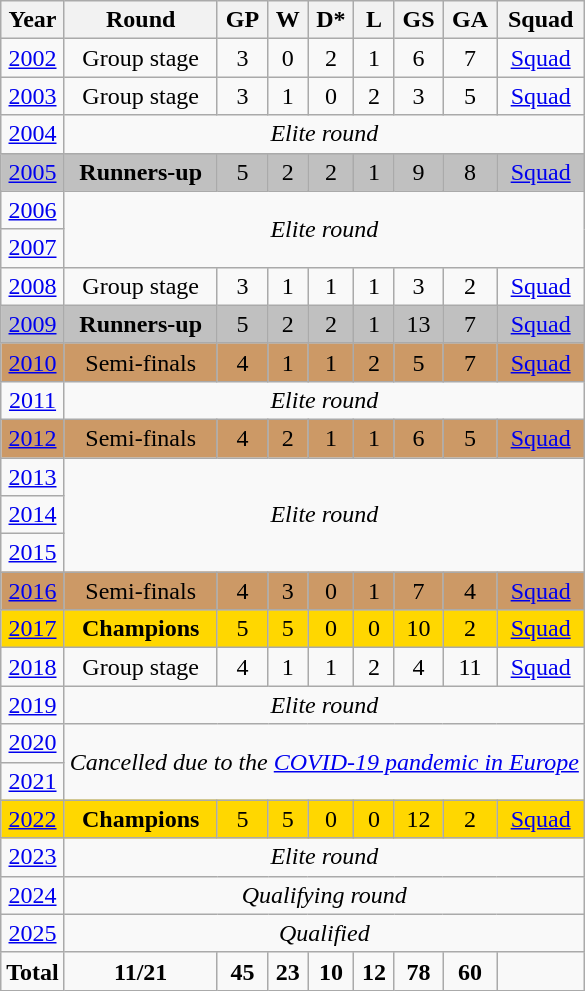<table class="wikitable" style="text-align: center;">
<tr>
<th>Year</th>
<th>Round</th>
<th>GP</th>
<th>W</th>
<th>D*</th>
<th>L</th>
<th>GS</th>
<th>GA</th>
<th>Squad</th>
</tr>
<tr>
<td> <a href='#'>2002</a></td>
<td>Group stage</td>
<td>3</td>
<td>0</td>
<td>2</td>
<td>1</td>
<td>6</td>
<td>7</td>
<td><a href='#'>Squad</a></td>
</tr>
<tr>
<td> <a href='#'>2003</a></td>
<td>Group stage</td>
<td>3</td>
<td>1</td>
<td>0</td>
<td>2</td>
<td>3</td>
<td>5</td>
<td><a href='#'>Squad</a></td>
</tr>
<tr>
<td> <a href='#'>2004</a></td>
<td colspan=8><em>Elite round</em></td>
</tr>
<tr style="background:silver;">
<td> <a href='#'>2005</a></td>
<td><strong>Runners-up</strong></td>
<td>5</td>
<td>2</td>
<td>2</td>
<td>1</td>
<td>9</td>
<td>8</td>
<td><a href='#'>Squad</a></td>
</tr>
<tr>
<td> <a href='#'>2006</a></td>
<td rowspan=2 colspan=8><em>Elite round</em></td>
</tr>
<tr>
<td> <a href='#'>2007</a></td>
</tr>
<tr>
<td> <a href='#'>2008</a></td>
<td>Group stage</td>
<td>3</td>
<td>1</td>
<td>1</td>
<td>1</td>
<td>3</td>
<td>2</td>
<td><a href='#'>Squad</a></td>
</tr>
<tr style="background:silver;">
<td> <a href='#'>2009</a></td>
<td><strong>Runners-up</strong></td>
<td>5</td>
<td>2</td>
<td>2</td>
<td>1</td>
<td>13</td>
<td>7</td>
<td><a href='#'>Squad</a></td>
</tr>
<tr style="background:#cc9966;">
<td> <a href='#'>2010</a></td>
<td>Semi-finals</td>
<td>4</td>
<td>1</td>
<td>1</td>
<td>2</td>
<td>5</td>
<td>7</td>
<td><a href='#'>Squad</a></td>
</tr>
<tr>
<td> <a href='#'>2011</a></td>
<td colspan=8><em>Elite round</em></td>
</tr>
<tr style="background:#cc9966;">
<td> <a href='#'>2012</a></td>
<td>Semi-finals</td>
<td>4</td>
<td>2</td>
<td>1</td>
<td>1</td>
<td>6</td>
<td>5</td>
<td><a href='#'>Squad</a></td>
</tr>
<tr>
<td> <a href='#'>2013</a></td>
<td rowspan=3 colspan=8><em>Elite round</em></td>
</tr>
<tr>
<td> <a href='#'>2014</a></td>
</tr>
<tr>
<td> <a href='#'>2015</a></td>
</tr>
<tr style="background:#cc9966;">
<td> <a href='#'>2016</a></td>
<td>Semi-finals</td>
<td>4</td>
<td>3</td>
<td>0</td>
<td>1</td>
<td>7</td>
<td>4</td>
<td><a href='#'>Squad</a></td>
</tr>
<tr style="background:gold;">
<td> <a href='#'>2017</a></td>
<td><strong>Champions</strong></td>
<td>5</td>
<td>5</td>
<td>0</td>
<td>0</td>
<td>10</td>
<td>2</td>
<td><a href='#'>Squad</a></td>
</tr>
<tr>
<td> <a href='#'>2018</a></td>
<td>Group stage</td>
<td>4</td>
<td>1</td>
<td>1</td>
<td>2</td>
<td>4</td>
<td>11</td>
<td><a href='#'>Squad</a></td>
</tr>
<tr>
<td> <a href='#'>2019</a></td>
<td colspan=8><em>Elite round</em></td>
</tr>
<tr>
<td> <a href='#'>2020</a></td>
<td rowspan="2" colspan=8><em>Cancelled due to the <a href='#'>COVID-19 pandemic in Europe</a></em></td>
</tr>
<tr>
<td> <a href='#'>2021</a></td>
</tr>
<tr style="background:gold;">
<td> <a href='#'>2022</a></td>
<td><strong>Champions</strong></td>
<td>5</td>
<td>5</td>
<td>0</td>
<td>0</td>
<td>12</td>
<td>2</td>
<td><a href='#'>Squad</a></td>
</tr>
<tr>
<td> <a href='#'>2023</a></td>
<td colspan=8><em>Elite round</em></td>
</tr>
<tr>
<td> <a href='#'>2024</a></td>
<td colspan=8><em>Qualifying round</em></td>
</tr>
<tr>
<td> <a href='#'>2025</a></td>
<td colspan=8><em>Qualified</em></td>
</tr>
<tr>
<td><strong>Total</strong></td>
<td><strong>11/21</strong></td>
<td><strong>45</strong></td>
<td><strong>23</strong></td>
<td><strong>10</strong></td>
<td><strong>12</strong></td>
<td><strong>78</strong></td>
<td><strong>60</strong></td>
<td></td>
</tr>
</table>
